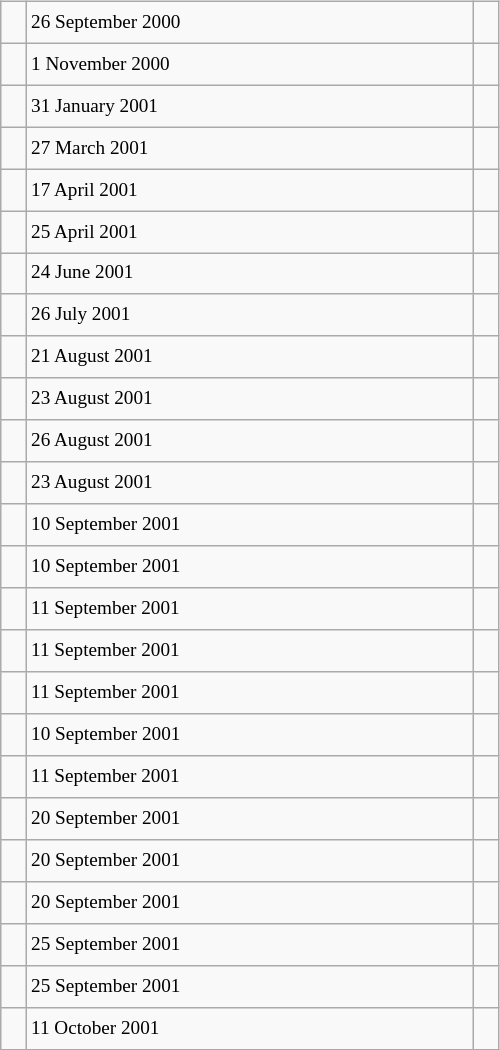<table class="wikitable" style="font-size: 80%; float: left; width: 26em; margin-right: 1em; height: 700px">
<tr>
<td></td>
<td>26 September 2000</td>
<td></td>
</tr>
<tr>
<td></td>
<td>1 November 2000</td>
<td></td>
</tr>
<tr>
<td></td>
<td>31 January 2001</td>
<td></td>
</tr>
<tr>
<td></td>
<td>27 March 2001</td>
<td></td>
</tr>
<tr>
<td></td>
<td>17 April 2001</td>
<td></td>
</tr>
<tr>
<td></td>
<td>25 April 2001</td>
<td></td>
</tr>
<tr>
<td></td>
<td>24 June 2001</td>
<td></td>
</tr>
<tr>
<td></td>
<td>26 July 2001</td>
<td></td>
</tr>
<tr>
<td></td>
<td>21 August 2001</td>
<td></td>
</tr>
<tr>
<td></td>
<td>23 August 2001</td>
<td></td>
</tr>
<tr>
<td></td>
<td>26 August 2001</td>
<td></td>
</tr>
<tr>
<td></td>
<td>23 August 2001</td>
<td></td>
</tr>
<tr>
<td></td>
<td>10 September 2001</td>
<td></td>
</tr>
<tr>
<td></td>
<td>10 September 2001</td>
<td></td>
</tr>
<tr>
<td></td>
<td>11 September 2001</td>
<td></td>
</tr>
<tr>
<td></td>
<td>11 September 2001</td>
<td></td>
</tr>
<tr>
<td></td>
<td>11 September 2001</td>
<td></td>
</tr>
<tr>
<td></td>
<td>10 September 2001</td>
<td></td>
</tr>
<tr>
<td></td>
<td>11 September 2001</td>
<td></td>
</tr>
<tr>
<td></td>
<td>20 September 2001</td>
<td></td>
</tr>
<tr>
<td></td>
<td>20 September 2001</td>
<td></td>
</tr>
<tr>
<td></td>
<td>20 September 2001</td>
<td></td>
</tr>
<tr>
<td></td>
<td>25 September 2001</td>
<td></td>
</tr>
<tr>
<td></td>
<td>25 September 2001</td>
<td></td>
</tr>
<tr>
<td></td>
<td>11 October 2001</td>
<td></td>
</tr>
</table>
